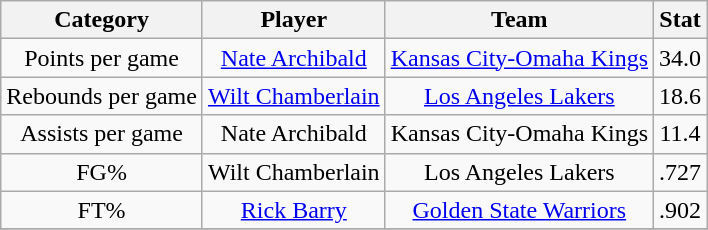<table class="wikitable" style="text-align:center">
<tr>
<th>Category</th>
<th>Player</th>
<th>Team</th>
<th>Stat</th>
</tr>
<tr>
<td>Points per game</td>
<td><a href='#'>Nate Archibald</a></td>
<td><a href='#'>Kansas City-Omaha Kings</a></td>
<td>34.0</td>
</tr>
<tr>
<td>Rebounds per game</td>
<td><a href='#'>Wilt Chamberlain</a></td>
<td><a href='#'>Los Angeles Lakers</a></td>
<td>18.6</td>
</tr>
<tr>
<td>Assists per game</td>
<td>Nate Archibald</td>
<td>Kansas City-Omaha Kings</td>
<td>11.4</td>
</tr>
<tr>
<td>FG%</td>
<td>Wilt Chamberlain</td>
<td>Los Angeles Lakers</td>
<td>.727</td>
</tr>
<tr>
<td>FT%</td>
<td><a href='#'>Rick Barry</a></td>
<td><a href='#'>Golden State Warriors</a></td>
<td>.902</td>
</tr>
<tr>
</tr>
</table>
